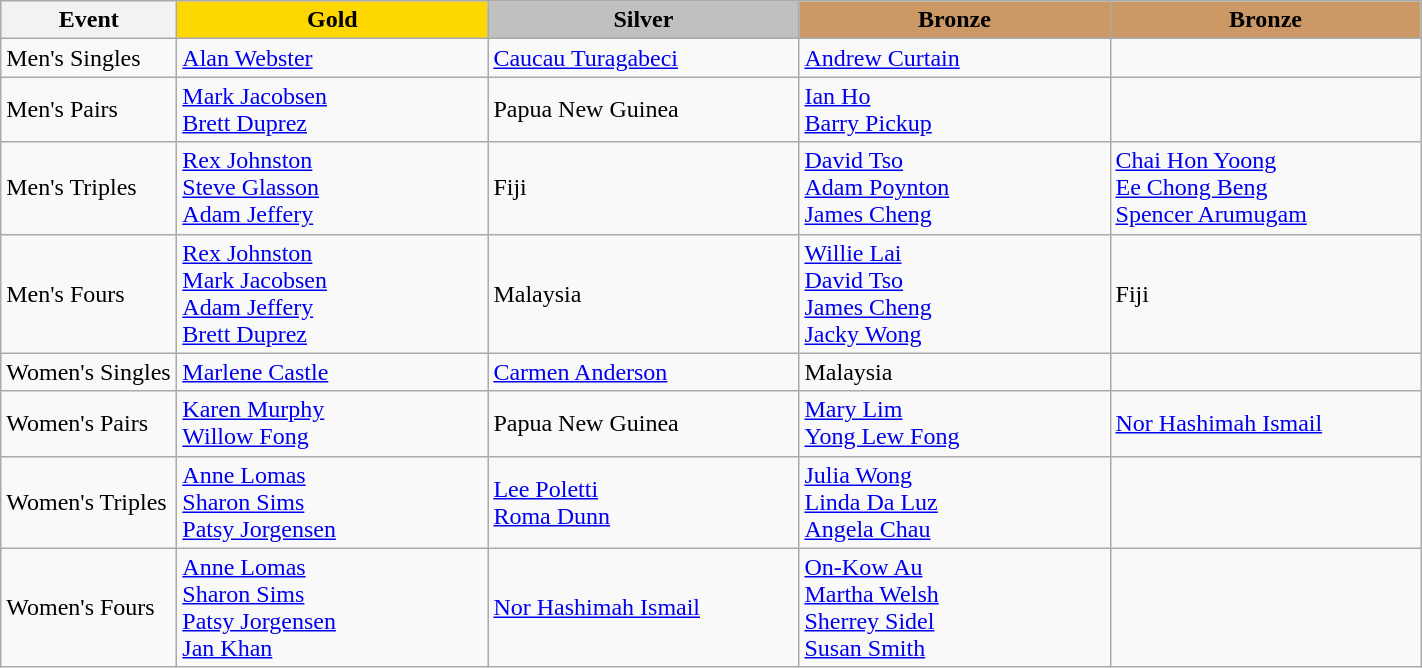<table class="wikitable" style="font-size: 100%">
<tr>
<th width=110>Event</th>
<th width=200 style="background-color: gold;">Gold</th>
<th width=200 style="background-color: silver;">Silver</th>
<th width=200 style="background-color: #cc9966;">Bronze</th>
<th width=200 style="background-color: #cc9966;">Bronze</th>
</tr>
<tr>
<td>Men's Singles</td>
<td> <a href='#'>Alan Webster</a></td>
<td> <a href='#'>Caucau Turagabeci</a></td>
<td> <a href='#'>Andrew Curtain</a></td>
<td></td>
</tr>
<tr>
<td>Men's Pairs</td>
<td> <a href='#'>Mark Jacobsen</a><br><a href='#'>Brett Duprez</a></td>
<td> Papua New Guinea</td>
<td> <a href='#'>Ian Ho</a><br><a href='#'>Barry Pickup</a></td>
<td></td>
</tr>
<tr>
<td>Men's Triples</td>
<td> <a href='#'>Rex Johnston</a><br><a href='#'>Steve Glasson</a><br><a href='#'>Adam Jeffery</a></td>
<td> Fiji</td>
<td> <a href='#'>David Tso</a><br><a href='#'>Adam Poynton</a><br><a href='#'>James Cheng</a></td>
<td> <a href='#'>Chai Hon Yoong</a><br><a href='#'>Ee Chong Beng</a><br><a href='#'>Spencer Arumugam</a></td>
</tr>
<tr>
<td>Men's Fours</td>
<td> <a href='#'>Rex Johnston</a><br><a href='#'>Mark Jacobsen</a><br><a href='#'>Adam Jeffery</a><br><a href='#'>Brett Duprez</a></td>
<td> Malaysia</td>
<td> <a href='#'>Willie Lai</a><br><a href='#'>David Tso</a><br><a href='#'>James Cheng</a><br><a href='#'>Jacky Wong</a></td>
<td> Fiji</td>
</tr>
<tr>
<td>Women's Singles</td>
<td> <a href='#'>Marlene Castle</a></td>
<td> <a href='#'>Carmen Anderson</a></td>
<td> Malaysia</td>
<td></td>
</tr>
<tr>
<td>Women's Pairs</td>
<td> <a href='#'>Karen Murphy</a><br> <a href='#'>Willow Fong</a></td>
<td> Papua New Guinea</td>
<td> <a href='#'>Mary Lim</a><br><a href='#'>Yong Lew Fong</a></td>
<td> <a href='#'>Nor Hashimah Ismail</a><br></td>
</tr>
<tr>
<td>Women's Triples</td>
<td> <a href='#'>Anne Lomas</a><br> <a href='#'>Sharon Sims</a><br><a href='#'>Patsy Jorgensen</a></td>
<td> <a href='#'>Lee Poletti</a><br><a href='#'>Roma Dunn</a><br></td>
<td> <a href='#'>Julia Wong</a><br><a href='#'>Linda Da Luz</a><br><a href='#'>Angela Chau</a></td>
<td></td>
</tr>
<tr>
<td>Women's Fours</td>
<td> <a href='#'>Anne Lomas</a><br><a href='#'>Sharon Sims</a><br><a href='#'>Patsy Jorgensen</a><br><a href='#'>Jan Khan</a></td>
<td> <a href='#'>Nor Hashimah Ismail</a><br></td>
<td> <a href='#'>On-Kow Au</a><br><a href='#'>Martha Welsh</a><br><a href='#'>Sherrey Sidel</a><br><a href='#'>Susan Smith</a></td>
<td></td>
</tr>
</table>
